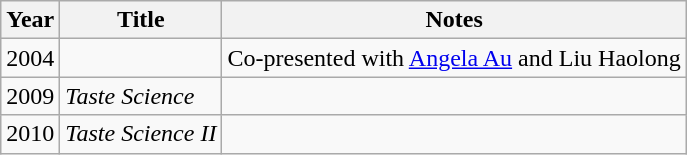<table class="wikitable">
<tr>
<th>Year</th>
<th>Title</th>
<th>Notes</th>
</tr>
<tr>
<td>2004</td>
<td><em></em></td>
<td>Co-presented with <a href='#'>Angela Au</a> and Liu Haolong</td>
</tr>
<tr>
<td>2009</td>
<td><em>Taste Science</em></td>
<td></td>
</tr>
<tr>
<td>2010</td>
<td><em>Taste Science II</em></td>
<td></td>
</tr>
</table>
